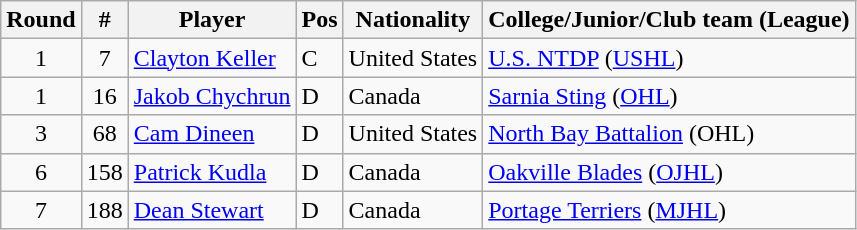<table class="wikitable">
<tr>
<th>Round</th>
<th>#</th>
<th>Player</th>
<th>Pos</th>
<th>Nationality</th>
<th>College/Junior/Club team (League)</th>
</tr>
<tr>
<td style="text-align:center">1</td>
<td style="text-align:center">7</td>
<td><a href='#'>Clayton Keller</a></td>
<td>C</td>
<td> United States</td>
<td><a href='#'>U.S. NTDP</a> (<a href='#'>USHL</a>)</td>
</tr>
<tr>
<td style="text-align:center">1</td>
<td style="text-align:center">16</td>
<td><a href='#'>Jakob Chychrun</a></td>
<td>D</td>
<td> Canada</td>
<td><a href='#'>Sarnia Sting</a> (<a href='#'>OHL</a>)</td>
</tr>
<tr>
<td style="text-align:center">3</td>
<td style="text-align:center">68</td>
<td><a href='#'>Cam Dineen</a></td>
<td>D</td>
<td> United States</td>
<td><a href='#'>North Bay Battalion</a> (OHL)</td>
</tr>
<tr>
<td style="text-align:center">6</td>
<td style="text-align:center">158</td>
<td><a href='#'>Patrick Kudla</a></td>
<td>D</td>
<td> Canada</td>
<td><a href='#'>Oakville Blades</a> (<a href='#'>OJHL</a>)</td>
</tr>
<tr>
<td style="text-align:center">7</td>
<td style="text-align:center">188</td>
<td><a href='#'>Dean Stewart</a></td>
<td>D</td>
<td> Canada</td>
<td><a href='#'>Portage Terriers</a> (<a href='#'>MJHL</a>)</td>
</tr>
</table>
